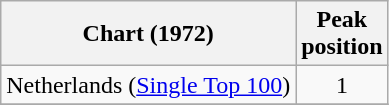<table class="wikitable">
<tr>
<th>Chart (1972)</th>
<th>Peak<br>position</th>
</tr>
<tr>
<td>Netherlands (<a href='#'>Single Top 100</a>)</td>
<td align="center">1</td>
</tr>
<tr>
</tr>
</table>
